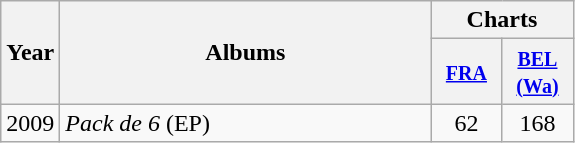<table class="wikitable">
<tr>
<th align="center" rowspan="2" width="10">Year</th>
<th align="center" rowspan="2" width="240">Albums</th>
<th align="center" colspan="2">Charts</th>
</tr>
<tr>
<th width="40"><small><a href='#'>FRA</a></small><br></th>
<th width="40"><small><a href='#'>BEL<br>(Wa)</a></small><br></th>
</tr>
<tr>
<td align="center">2009</td>
<td><em>Pack de 6</em> (EP)</td>
<td align="center">62</td>
<td align="center">168</td>
</tr>
</table>
